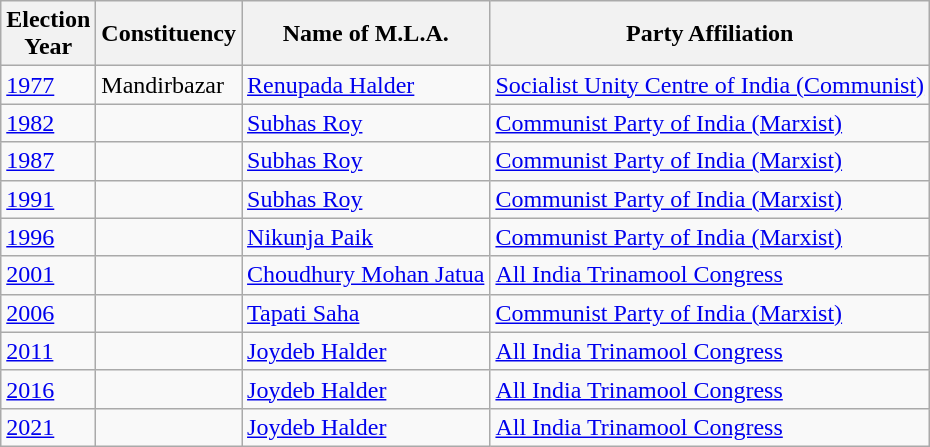<table class="wikitable sortable">
<tr>
<th>Election<br> Year</th>
<th>Constituency</th>
<th>Name of M.L.A.</th>
<th>Party Affiliation</th>
</tr>
<tr>
<td><a href='#'>1977</a></td>
<td>Mandirbazar</td>
<td><a href='#'>Renupada Halder</a></td>
<td><a href='#'>Socialist Unity Centre of India (Communist)</a></td>
</tr>
<tr>
<td><a href='#'>1982</a></td>
<td></td>
<td><a href='#'>Subhas Roy</a></td>
<td><a href='#'>Communist Party of India (Marxist)</a></td>
</tr>
<tr>
<td><a href='#'>1987</a></td>
<td></td>
<td><a href='#'>Subhas Roy</a></td>
<td><a href='#'>Communist Party of India (Marxist)</a></td>
</tr>
<tr>
<td><a href='#'>1991</a></td>
<td></td>
<td><a href='#'>Subhas Roy</a></td>
<td><a href='#'>Communist Party of India (Marxist)</a></td>
</tr>
<tr>
<td><a href='#'>1996</a></td>
<td></td>
<td><a href='#'>Nikunja Paik</a></td>
<td><a href='#'>Communist Party of India (Marxist)</a></td>
</tr>
<tr>
<td><a href='#'>2001</a></td>
<td></td>
<td><a href='#'>Choudhury Mohan Jatua</a></td>
<td><a href='#'>All India Trinamool Congress</a></td>
</tr>
<tr>
<td><a href='#'>2006</a></td>
<td></td>
<td><a href='#'>Tapati Saha</a></td>
<td><a href='#'>Communist Party of India (Marxist)</a></td>
</tr>
<tr>
<td><a href='#'>2011</a></td>
<td></td>
<td><a href='#'>Joydeb Halder</a></td>
<td><a href='#'>All India Trinamool Congress</a></td>
</tr>
<tr>
<td><a href='#'>2016</a></td>
<td></td>
<td><a href='#'>Joydeb Halder</a></td>
<td><a href='#'>All India Trinamool Congress</a></td>
</tr>
<tr>
<td><a href='#'>2021</a></td>
<td></td>
<td><a href='#'>Joydeb Halder</a></td>
<td><a href='#'>All India Trinamool Congress</a></td>
</tr>
</table>
